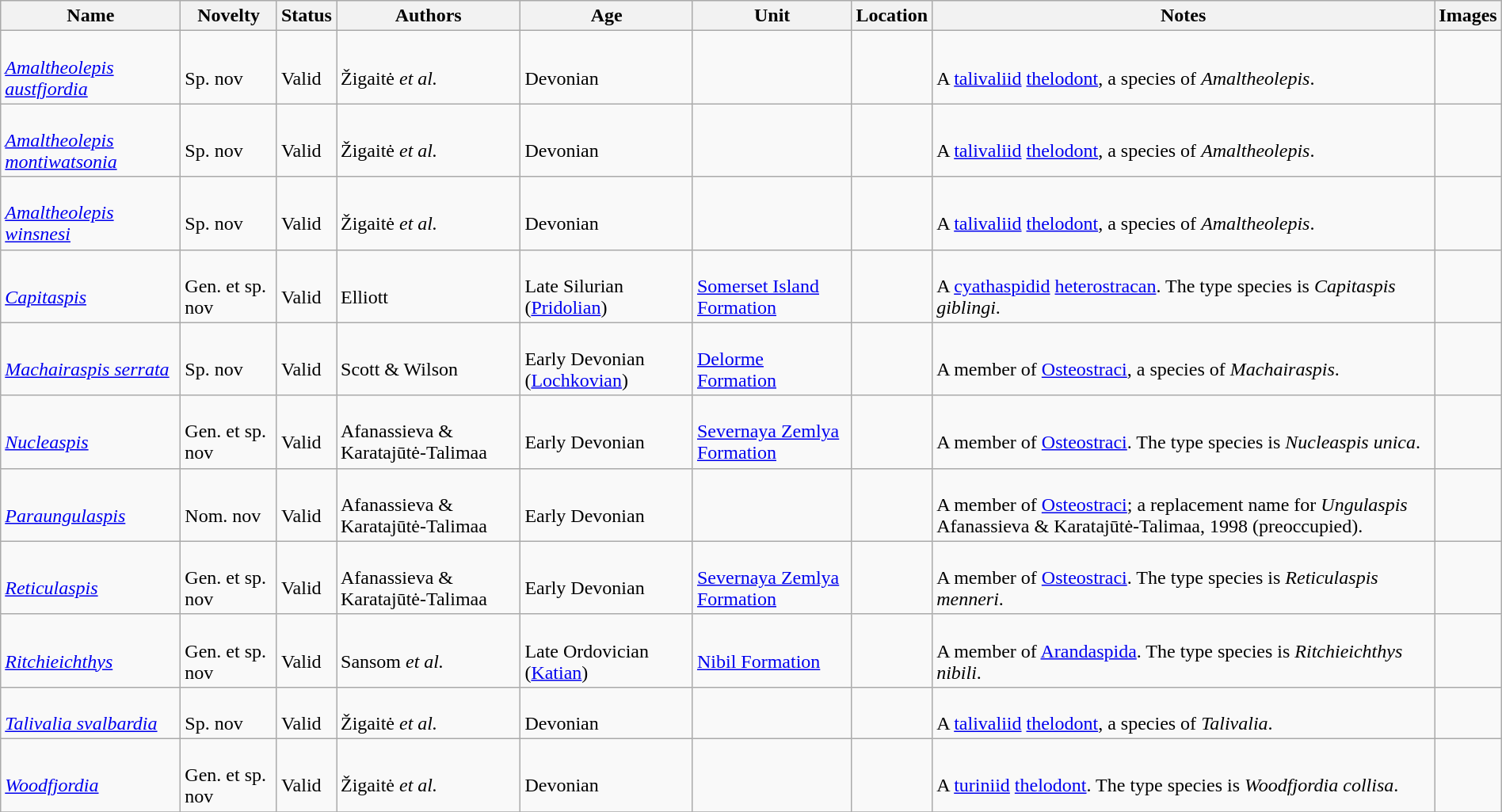<table class="wikitable sortable" align="center" width="100%">
<tr>
<th>Name</th>
<th>Novelty</th>
<th>Status</th>
<th>Authors</th>
<th>Age</th>
<th>Unit</th>
<th>Location</th>
<th>Notes</th>
<th>Images</th>
</tr>
<tr>
<td><br><em><a href='#'>Amaltheolepis austfjordia</a></em></td>
<td><br>Sp. nov</td>
<td><br>Valid</td>
<td><br>Žigaitė <em>et al.</em></td>
<td><br>Devonian</td>
<td></td>
<td><br></td>
<td><br>A <a href='#'>talivaliid</a> <a href='#'>thelodont</a>, a species of <em>Amaltheolepis</em>.</td>
<td></td>
</tr>
<tr>
<td><br><em><a href='#'>Amaltheolepis montiwatsonia</a></em></td>
<td><br>Sp. nov</td>
<td><br>Valid</td>
<td><br>Žigaitė <em>et al.</em></td>
<td><br>Devonian</td>
<td></td>
<td><br></td>
<td><br>A <a href='#'>talivaliid</a> <a href='#'>thelodont</a>, a species of <em>Amaltheolepis</em>.</td>
<td></td>
</tr>
<tr>
<td><br><em><a href='#'>Amaltheolepis winsnesi</a></em></td>
<td><br>Sp. nov</td>
<td><br>Valid</td>
<td><br>Žigaitė <em>et al.</em></td>
<td><br>Devonian</td>
<td></td>
<td><br></td>
<td><br>A <a href='#'>talivaliid</a> <a href='#'>thelodont</a>, a species of <em>Amaltheolepis</em>.</td>
<td></td>
</tr>
<tr>
<td><br><em><a href='#'>Capitaspis</a></em></td>
<td><br>Gen. et sp. nov</td>
<td><br>Valid</td>
<td><br>Elliott</td>
<td><br>Late Silurian (<a href='#'>Pridolian</a>)</td>
<td><br><a href='#'>Somerset Island Formation</a></td>
<td><br></td>
<td><br>A <a href='#'>cyathaspidid</a> <a href='#'>heterostracan</a>. The type species is <em>Capitaspis giblingi</em>.</td>
<td></td>
</tr>
<tr>
<td><br><em><a href='#'>Machairaspis serrata</a></em></td>
<td><br>Sp. nov</td>
<td><br>Valid</td>
<td><br>Scott & Wilson</td>
<td><br>Early Devonian (<a href='#'>Lochkovian</a>)</td>
<td><br><a href='#'>Delorme Formation</a></td>
<td><br></td>
<td><br>A member of <a href='#'>Osteostraci</a>, a species of <em>Machairaspis</em>.</td>
<td></td>
</tr>
<tr>
<td><br><em><a href='#'>Nucleaspis</a></em></td>
<td><br>Gen. et sp. nov</td>
<td><br>Valid</td>
<td><br>Afanassieva & Karatajūtė-Talimaa</td>
<td><br>Early Devonian</td>
<td><br><a href='#'>Severnaya Zemlya Formation</a></td>
<td><br></td>
<td><br>A member of <a href='#'>Osteostraci</a>. The type species is <em>Nucleaspis unica</em>.</td>
<td></td>
</tr>
<tr>
<td><br><em><a href='#'>Paraungulaspis</a></em></td>
<td><br>Nom. nov</td>
<td><br>Valid</td>
<td><br>Afanassieva & Karatajūtė-Talimaa</td>
<td><br>Early Devonian</td>
<td></td>
<td><br></td>
<td><br>A member of <a href='#'>Osteostraci</a>; a replacement name for <em>Ungulaspis</em> Afanassieva & Karatajūtė-Talimaa, 1998 (preoccupied).</td>
<td></td>
</tr>
<tr>
<td><br><em><a href='#'>Reticulaspis</a></em></td>
<td><br>Gen. et sp. nov</td>
<td><br>Valid</td>
<td><br>Afanassieva & Karatajūtė-Talimaa</td>
<td><br>Early Devonian</td>
<td><br><a href='#'>Severnaya Zemlya Formation</a></td>
<td><br></td>
<td><br>A member of <a href='#'>Osteostraci</a>. The type species is <em>Reticulaspis menneri</em>.</td>
<td></td>
</tr>
<tr>
<td><br><em><a href='#'>Ritchieichthys</a></em></td>
<td><br>Gen. et sp. nov</td>
<td><br>Valid</td>
<td><br>Sansom <em>et al.</em></td>
<td><br>Late Ordovician (<a href='#'>Katian</a>)</td>
<td><br><a href='#'>Nibil Formation</a></td>
<td><br></td>
<td><br>A member of <a href='#'>Arandaspida</a>. The type species is <em>Ritchieichthys nibili</em>.</td>
<td></td>
</tr>
<tr>
<td><br><em><a href='#'>Talivalia svalbardia</a></em></td>
<td><br>Sp. nov</td>
<td><br>Valid</td>
<td><br>Žigaitė <em>et al.</em></td>
<td><br>Devonian</td>
<td></td>
<td><br></td>
<td><br>A <a href='#'>talivaliid</a> <a href='#'>thelodont</a>, a species of <em>Talivalia</em>.</td>
<td></td>
</tr>
<tr>
<td><br><em><a href='#'>Woodfjordia</a></em></td>
<td><br>Gen. et sp. nov</td>
<td><br>Valid</td>
<td><br>Žigaitė <em>et al.</em></td>
<td><br>Devonian</td>
<td></td>
<td><br></td>
<td><br>A <a href='#'>turiniid</a> <a href='#'>thelodont</a>. The type species is <em>Woodfjordia collisa</em>.</td>
<td></td>
</tr>
<tr>
</tr>
</table>
